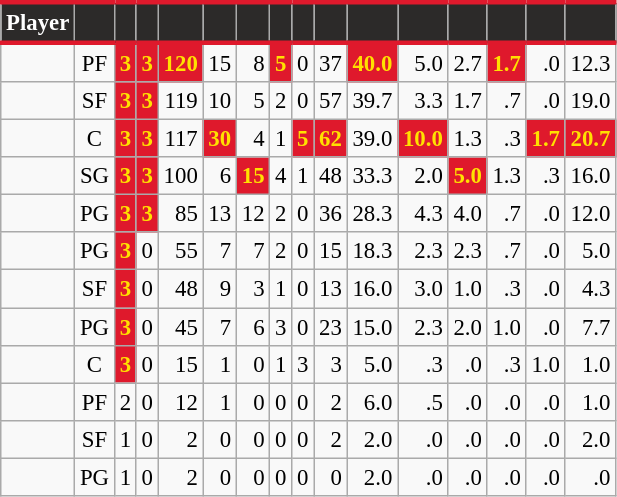<table class="wikitable sortable" style="font-size: 95%; text-align:right;">
<tr>
<th style="background:#2C2A29; color:#FFFFFF; border-top:#DF192C 3px solid; border-bottom:#DF192C 3px solid;">Player</th>
<th style="background:#2C2A29; color:#FFFFFF; border-top:#DF192C 3px solid; border-bottom:#DF192C 3px solid;"></th>
<th style="background:#2C2A29; color:#FFFFFF; border-top:#DF192C 3px solid; border-bottom:#DF192C 3px solid;"></th>
<th style="background:#2C2A29; color:#FFFFFF; border-top:#DF192C 3px solid; border-bottom:#DF192C 3px solid;"></th>
<th style="background:#2C2A29; color:#FFFFFF; border-top:#DF192C 3px solid; border-bottom:#DF192C 3px solid;"></th>
<th style="background:#2C2A29; color:#FFFFFF; border-top:#DF192C 3px solid; border-bottom:#DF192C 3px solid;"></th>
<th style="background:#2C2A29; color:#FFFFFF; border-top:#DF192C 3px solid; border-bottom:#DF192C 3px solid;"></th>
<th style="background:#2C2A29; color:#FFFFFF; border-top:#DF192C 3px solid; border-bottom:#DF192C 3px solid;"></th>
<th style="background:#2C2A29; color:#FFFFFF; border-top:#DF192C 3px solid; border-bottom:#DF192C 3px solid;"></th>
<th style="background:#2C2A29; color:#FFFFFF; border-top:#DF192C 3px solid; border-bottom:#DF192C 3px solid;"></th>
<th style="background:#2C2A29; color:#FFFFFF; border-top:#DF192C 3px solid; border-bottom:#DF192C 3px solid;"></th>
<th style="background:#2C2A29; color:#FFFFFF; border-top:#DF192C 3px solid; border-bottom:#DF192C 3px solid;"></th>
<th style="background:#2C2A29; color:#FFFFFF; border-top:#DF192C 3px solid; border-bottom:#DF192C 3px solid;"></th>
<th style="background:#2C2A29; color:#FFFFFF; border-top:#DF192C 3px solid; border-bottom:#DF192C 3px solid;"></th>
<th style="background:#2C2A29; color:#FFFFFF; border-top:#DF192C 3px solid; border-bottom:#DF192C 3px solid;"></th>
<th style="background:#2C2A29; color:#FFFFFF; border-top:#DF192C 3px solid; border-bottom:#DF192C 3px solid;"></th>
</tr>
<tr>
<td style="text-align:left;"></td>
<td style="text-align:center;">PF</td>
<td style="background:#DF192C; color:#FFE100;"><strong>3</strong></td>
<td style="background:#DF192C; color:#FFE100;"><strong>3</strong></td>
<td style="background:#DF192C; color:#FFE100;"><strong>120</strong></td>
<td>15</td>
<td>8</td>
<td style="background:#DF192C; color:#FFE100;"><strong>5</strong></td>
<td>0</td>
<td>37</td>
<td style="background:#DF192C; color:#FFE100;"><strong>40.0</strong></td>
<td>5.0</td>
<td>2.7</td>
<td style="background:#DF192C; color:#FFE100;"><strong>1.7</strong></td>
<td>.0</td>
<td>12.3</td>
</tr>
<tr>
<td style="text-align:left;"></td>
<td style="text-align:center;">SF</td>
<td style="background:#DF192C; color:#FFE100;"><strong>3</strong></td>
<td style="background:#DF192C; color:#FFE100;"><strong>3</strong></td>
<td>119</td>
<td>10</td>
<td>5</td>
<td>2</td>
<td>0</td>
<td>57</td>
<td>39.7</td>
<td>3.3</td>
<td>1.7</td>
<td>.7</td>
<td>.0</td>
<td>19.0</td>
</tr>
<tr>
<td style="text-align:left;"></td>
<td style="text-align:center;">C</td>
<td style="background:#DF192C; color:#FFE100;"><strong>3</strong></td>
<td style="background:#DF192C; color:#FFE100;"><strong>3</strong></td>
<td>117</td>
<td style="background:#DF192C; color:#FFE100;"><strong>30</strong></td>
<td>4</td>
<td>1</td>
<td style="background:#DF192C; color:#FFE100;"><strong>5</strong></td>
<td style="background:#DF192C; color:#FFE100;"><strong>62</strong></td>
<td>39.0</td>
<td style="background:#DF192C; color:#FFE100;"><strong>10.0</strong></td>
<td>1.3</td>
<td>.3</td>
<td style="background:#DF192C; color:#FFE100;"><strong>1.7</strong></td>
<td style="background:#DF192C; color:#FFE100;"><strong>20.7</strong></td>
</tr>
<tr>
<td style="text-align:left;"></td>
<td style="text-align:center;">SG</td>
<td style="background:#DF192C; color:#FFE100;"><strong>3</strong></td>
<td style="background:#DF192C; color:#FFE100;"><strong>3</strong></td>
<td>100</td>
<td>6</td>
<td style="background:#DF192C; color:#FFE100;"><strong>15</strong></td>
<td>4</td>
<td>1</td>
<td>48</td>
<td>33.3</td>
<td>2.0</td>
<td style="background:#DF192C; color:#FFE100;"><strong>5.0</strong></td>
<td>1.3</td>
<td>.3</td>
<td>16.0</td>
</tr>
<tr>
<td style="text-align:left;"></td>
<td style="text-align:center;">PG</td>
<td style="background:#DF192C; color:#FFE100;"><strong>3</strong></td>
<td style="background:#DF192C; color:#FFE100;"><strong>3</strong></td>
<td>85</td>
<td>13</td>
<td>12</td>
<td>2</td>
<td>0</td>
<td>36</td>
<td>28.3</td>
<td>4.3</td>
<td>4.0</td>
<td>.7</td>
<td>.0</td>
<td>12.0</td>
</tr>
<tr>
<td style="text-align:left;"></td>
<td style="text-align:center;">PG</td>
<td style="background:#DF192C; color:#FFE100;"><strong>3</strong></td>
<td>0</td>
<td>55</td>
<td>7</td>
<td>7</td>
<td>2</td>
<td>0</td>
<td>15</td>
<td>18.3</td>
<td>2.3</td>
<td>2.3</td>
<td>.7</td>
<td>.0</td>
<td>5.0</td>
</tr>
<tr>
<td style="text-align:left;"></td>
<td style="text-align:center;">SF</td>
<td style="background:#DF192C; color:#FFE100;"><strong>3</strong></td>
<td>0</td>
<td>48</td>
<td>9</td>
<td>3</td>
<td>1</td>
<td>0</td>
<td>13</td>
<td>16.0</td>
<td>3.0</td>
<td>1.0</td>
<td>.3</td>
<td>.0</td>
<td>4.3</td>
</tr>
<tr>
<td style="text-align:left;"></td>
<td style="text-align:center;">PG</td>
<td style="background:#DF192C; color:#FFE100;"><strong>3</strong></td>
<td>0</td>
<td>45</td>
<td>7</td>
<td>6</td>
<td>3</td>
<td>0</td>
<td>23</td>
<td>15.0</td>
<td>2.3</td>
<td>2.0</td>
<td>1.0</td>
<td>.0</td>
<td>7.7</td>
</tr>
<tr>
<td style="text-align:left;"></td>
<td style="text-align:center;">C</td>
<td style="background:#DF192C; color:#FFE100;"><strong>3</strong></td>
<td>0</td>
<td>15</td>
<td>1</td>
<td>0</td>
<td>1</td>
<td>3</td>
<td>3</td>
<td>5.0</td>
<td>.3</td>
<td>.0</td>
<td>.3</td>
<td>1.0</td>
<td>1.0</td>
</tr>
<tr>
<td style="text-align:left;"></td>
<td style="text-align:center;">PF</td>
<td>2</td>
<td>0</td>
<td>12</td>
<td>1</td>
<td>0</td>
<td>0</td>
<td>0</td>
<td>2</td>
<td>6.0</td>
<td>.5</td>
<td>.0</td>
<td>.0</td>
<td>.0</td>
<td>1.0</td>
</tr>
<tr>
<td style="text-align:left;"></td>
<td style="text-align:center;">SF</td>
<td>1</td>
<td>0</td>
<td>2</td>
<td>0</td>
<td>0</td>
<td>0</td>
<td>0</td>
<td>2</td>
<td>2.0</td>
<td>.0</td>
<td>.0</td>
<td>.0</td>
<td>.0</td>
<td>2.0</td>
</tr>
<tr>
<td style="text-align:left;"></td>
<td style="text-align:center;">PG</td>
<td>1</td>
<td>0</td>
<td>2</td>
<td>0</td>
<td>0</td>
<td>0</td>
<td>0</td>
<td>0</td>
<td>2.0</td>
<td>.0</td>
<td>.0</td>
<td>.0</td>
<td>.0</td>
<td>.0</td>
</tr>
</table>
